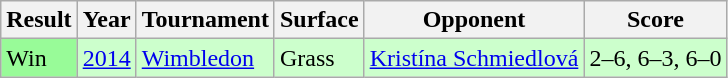<table class="sortable wikitable">
<tr>
<th>Result</th>
<th>Year</th>
<th>Tournament</th>
<th>Surface</th>
<th>Opponent</th>
<th>Score</th>
</tr>
<tr style="background:#CCFFCC;">
<td style="background:#98fb98;">Win</td>
<td><a href='#'>2014</a></td>
<td><a href='#'>Wimbledon</a></td>
<td>Grass</td>
<td> <a href='#'>Kristína Schmiedlová</a></td>
<td>2–6, 6–3, 6–0</td>
</tr>
</table>
